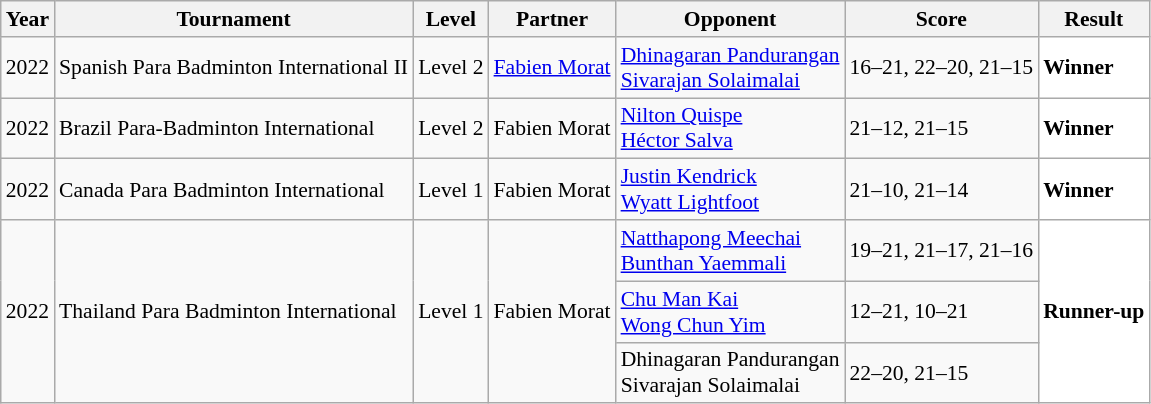<table class="sortable wikitable" style="font-size: 90%;">
<tr>
<th>Year</th>
<th>Tournament</th>
<th>Level</th>
<th>Partner</th>
<th>Opponent</th>
<th>Score</th>
<th>Result</th>
</tr>
<tr>
<td align="center">2022</td>
<td align="left">Spanish Para Badminton International II</td>
<td align="left">Level 2</td>
<td align="left"> <a href='#'>Fabien Morat</a></td>
<td align="left"> <a href='#'>Dhinagaran Pandurangan</a><br> <a href='#'>Sivarajan Solaimalai</a></td>
<td align="left">16–21, 22–20, 21–15</td>
<td style="text-align:left; background:white"> <strong>Winner</strong></td>
</tr>
<tr>
<td align="center">2022</td>
<td align="left">Brazil Para-Badminton International</td>
<td align="left">Level 2</td>
<td align="left"> Fabien Morat</td>
<td align="left"> <a href='#'>Nilton Quispe</a><br> <a href='#'>Héctor Salva</a></td>
<td align="left">21–12, 21–15</td>
<td style="text-align:left; background:white"> <strong>Winner</strong></td>
</tr>
<tr>
<td align="center">2022</td>
<td align="left">Canada Para Badminton International</td>
<td align="left">Level 1</td>
<td align="left"> Fabien Morat</td>
<td align="left"> <a href='#'>Justin Kendrick</a><br> <a href='#'>Wyatt Lightfoot</a></td>
<td align="left">21–10, 21–14</td>
<td style="text-align:left; background:white"> <strong>Winner</strong></td>
</tr>
<tr>
<td rowspan="3" align="center">2022</td>
<td rowspan="3" align="left">Thailand Para Badminton International</td>
<td rowspan="3" align="left">Level 1</td>
<td rowspan="3" align="left"> Fabien Morat</td>
<td align="left"> <a href='#'>Natthapong Meechai</a><br> <a href='#'>Bunthan Yaemmali</a></td>
<td align="left">19–21, 21–17, 21–16</td>
<td rowspan="3" style="text-align:left; background:white"> <strong>Runner-up</strong></td>
</tr>
<tr>
<td> <a href='#'>Chu Man Kai</a><br> <a href='#'>Wong Chun Yim</a></td>
<td>12–21, 10–21</td>
</tr>
<tr>
<td> Dhinagaran Pandurangan<br> Sivarajan Solaimalai</td>
<td>22–20, 21–15</td>
</tr>
</table>
